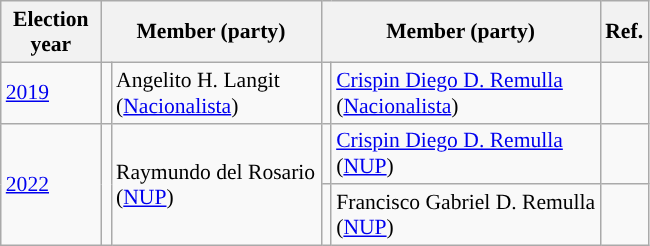<table class="wikitable" style="font-size:90%">
<tr>
<th width="60px">Election<br>year</th>
<th colspan="2" width="140px">Member (party)</th>
<th colspan="2" width="140px">Member (party)</th>
<th>Ref.</th>
</tr>
<tr>
<td><a href='#'>2019</a></td>
<td></td>
<td>Angelito H. Langit<br>(<a href='#'>Nacionalista</a>)</td>
<td></td>
<td><a href='#'>Crispin Diego D. Remulla</a><br>(<a href='#'>Nacionalista</a>)</td>
<td></td>
</tr>
<tr>
<td rowspan=2><a href='#'>2022</a></td>
<td rowspan=2></td>
<td rowspan=2>Raymundo del Rosario<br>(<a href='#'>NUP</a>)</td>
<td></td>
<td><a href='#'>Crispin Diego D. Remulla</a><br>(<a href='#'>NUP</a>)</td>
<td></td>
</tr>
<tr>
<td></td>
<td>Francisco Gabriel D. Remulla<br>(<a href='#'>NUP</a>)</td>
<td></td>
</tr>
</table>
